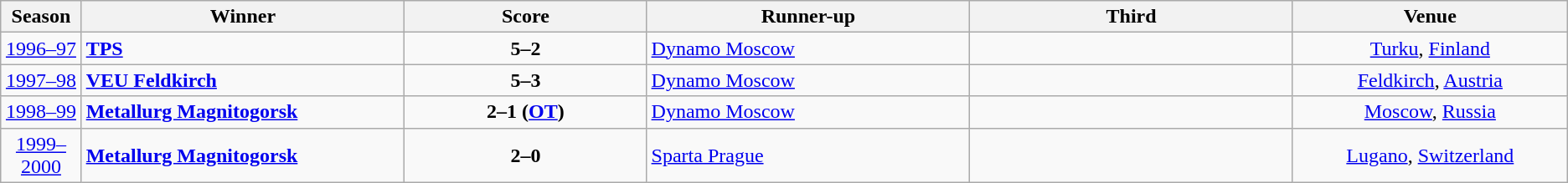<table class="wikitable" style="text-align: center;">
<tr>
<th width=5%>Season</th>
<th width=20%>Winner</th>
<th width=15%>Score</th>
<th width=20%>Runner-up</th>
<th width=20%>Third</th>
<th width=17%>Venue</th>
</tr>
<tr>
<td><a href='#'>1996–97</a></td>
<td style="text-align: left;"> <strong><a href='#'>TPS</a></strong></td>
<td><strong>5–2</strong></td>
<td style="text-align: left;"> <a href='#'>Dynamo Moscow</a></td>
<td></td>
<td><a href='#'>Turku</a>, <a href='#'>Finland</a></td>
</tr>
<tr>
<td><a href='#'>1997–98</a></td>
<td style="text-align: left;"> <strong><a href='#'>VEU Feldkirch</a></strong></td>
<td><strong>5–3</strong></td>
<td style="text-align: left;"> <a href='#'>Dynamo Moscow</a></td>
<td></td>
<td><a href='#'>Feldkirch</a>, <a href='#'>Austria</a></td>
</tr>
<tr>
<td><a href='#'>1998–99</a></td>
<td style="text-align: left;"> <strong><a href='#'>Metallurg Magnitogorsk</a></strong></td>
<td><strong>2–1 (<a href='#'>OT</a>)</strong></td>
<td style="text-align: left;"> <a href='#'>Dynamo Moscow</a></td>
<td></td>
<td><a href='#'>Moscow</a>, <a href='#'>Russia</a></td>
</tr>
<tr>
<td><a href='#'>1999–2000</a></td>
<td style="text-align: left;"> <strong><a href='#'>Metallurg Magnitogorsk</a></strong></td>
<td><strong>2–0</strong></td>
<td style="text-align: left;"> <a href='#'>Sparta Prague</a></td>
<td></td>
<td><a href='#'>Lugano</a>, <a href='#'>Switzerland</a></td>
</tr>
</table>
